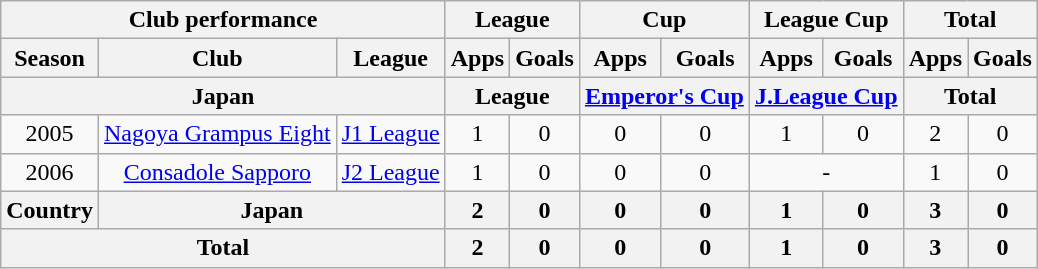<table class="wikitable" style="text-align:center;">
<tr>
<th colspan=3>Club performance</th>
<th colspan=2>League</th>
<th colspan=2>Cup</th>
<th colspan=2>League Cup</th>
<th colspan=2>Total</th>
</tr>
<tr>
<th>Season</th>
<th>Club</th>
<th>League</th>
<th>Apps</th>
<th>Goals</th>
<th>Apps</th>
<th>Goals</th>
<th>Apps</th>
<th>Goals</th>
<th>Apps</th>
<th>Goals</th>
</tr>
<tr>
<th colspan=3>Japan</th>
<th colspan=2>League</th>
<th colspan=2><a href='#'>Emperor's Cup</a></th>
<th colspan=2><a href='#'>J.League Cup</a></th>
<th colspan=2>Total</th>
</tr>
<tr>
<td>2005</td>
<td><a href='#'>Nagoya Grampus Eight</a></td>
<td><a href='#'>J1 League</a></td>
<td>1</td>
<td>0</td>
<td>0</td>
<td>0</td>
<td>1</td>
<td>0</td>
<td>2</td>
<td>0</td>
</tr>
<tr>
<td>2006</td>
<td><a href='#'>Consadole Sapporo</a></td>
<td><a href='#'>J2 League</a></td>
<td>1</td>
<td>0</td>
<td>0</td>
<td>0</td>
<td colspan="2">-</td>
<td>1</td>
<td>0</td>
</tr>
<tr>
<th rowspan=1>Country</th>
<th colspan=2>Japan</th>
<th>2</th>
<th>0</th>
<th>0</th>
<th>0</th>
<th>1</th>
<th>0</th>
<th>3</th>
<th>0</th>
</tr>
<tr>
<th colspan=3>Total</th>
<th>2</th>
<th>0</th>
<th>0</th>
<th>0</th>
<th>1</th>
<th>0</th>
<th>3</th>
<th>0</th>
</tr>
</table>
